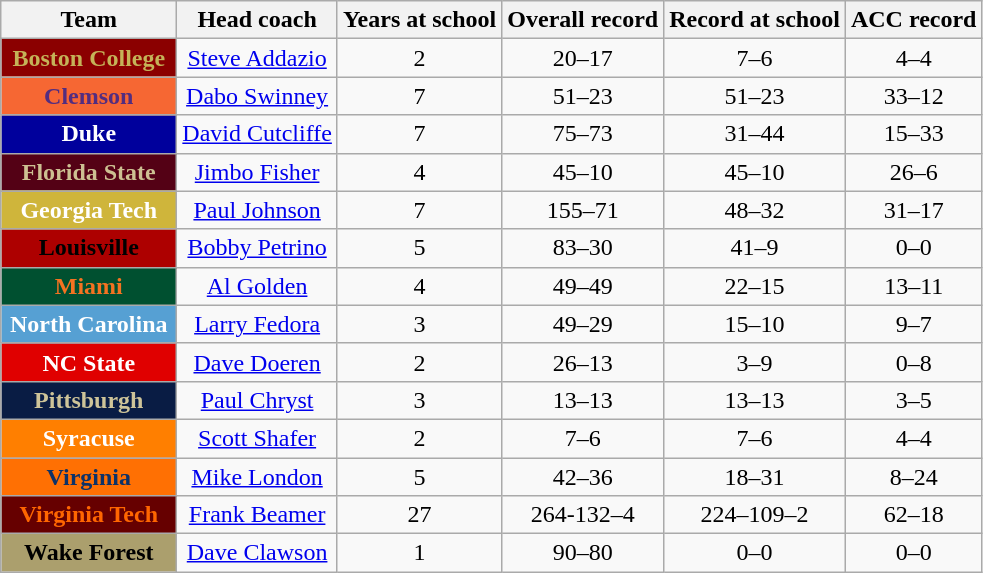<table class="wikitable sortable" style="text-align: center;">
<tr>
<th width="110">Team</th>
<th>Head coach</th>
<th>Years at school</th>
<th>Overall record</th>
<th>Record at school</th>
<th>ACC record</th>
</tr>
<tr>
<th style="background:#8B0000; color:#C5B358;">Boston College</th>
<td><a href='#'>Steve Addazio</a></td>
<td>2</td>
<td>20–17</td>
<td>7–6</td>
<td>4–4</td>
</tr>
<tr>
<th style="background:#F66733; color:#522D80;">Clemson</th>
<td><a href='#'>Dabo Swinney</a></td>
<td>7</td>
<td>51–23</td>
<td>51–23</td>
<td>33–12</td>
</tr>
<tr>
<th style="background:#00009C; color:#FFFFFF;">Duke</th>
<td><a href='#'>David Cutcliffe</a></td>
<td>7</td>
<td>75–73</td>
<td>31–44</td>
<td>15–33</td>
</tr>
<tr>
<th style="background:#540115; color:#CDC092;">Florida State</th>
<td><a href='#'>Jimbo Fisher</a></td>
<td>4</td>
<td>45–10</td>
<td>45–10</td>
<td>26–6</td>
</tr>
<tr>
<th style="background:#CFB53B; color:#FFFFFF;">Georgia Tech</th>
<td><a href='#'>Paul Johnson</a></td>
<td>7</td>
<td>155–71</td>
<td>48–32</td>
<td>31–17</td>
</tr>
<tr>
<th style="background:#AD0000; color:#000000;">Louisville</th>
<td><a href='#'>Bobby Petrino</a></td>
<td>5</td>
<td>83–30</td>
<td>41–9</td>
<td>0–0</td>
</tr>
<tr>
<th style="background:#005030; color:#f47321;">Miami</th>
<td><a href='#'>Al Golden</a></td>
<td>4</td>
<td>49–49</td>
<td>22–15</td>
<td>13–11</td>
</tr>
<tr>
<th style="background:#56A0D3; color:#FFFFFF;">North Carolina</th>
<td><a href='#'>Larry Fedora</a></td>
<td>3</td>
<td>49–29</td>
<td>15–10</td>
<td>9–7</td>
</tr>
<tr>
<th style="background:#e00000; color:#FFFFFF;">NC State</th>
<td><a href='#'>Dave Doeren</a></td>
<td>2</td>
<td>26–13</td>
<td>3–9</td>
<td>0–8</td>
</tr>
<tr>
<th style="background:#091C44; color:#CEC499;">Pittsburgh</th>
<td><a href='#'>Paul Chryst</a></td>
<td>3</td>
<td>13–13</td>
<td>13–13</td>
<td>3–5</td>
</tr>
<tr>
<th style="background:#FF7F00; color:#ffffff;">Syracuse</th>
<td><a href='#'>Scott Shafer</a></td>
<td>2</td>
<td>7–6</td>
<td>7–6</td>
<td>4–4</td>
</tr>
<tr>
<th style="background:#ff7003; color:#0d3268;">Virginia</th>
<td><a href='#'>Mike London</a></td>
<td>5</td>
<td>42–36</td>
<td>18–31</td>
<td>8–24</td>
</tr>
<tr>
<th style="background:#660000; color:#ff6600;">Virginia Tech</th>
<td><a href='#'>Frank Beamer</a></td>
<td>27</td>
<td>264-132–4</td>
<td>224–109–2</td>
<td>62–18</td>
</tr>
<tr>
<th style="background:#AB9F6D; color:#000000;">Wake Forest</th>
<td><a href='#'>Dave Clawson</a></td>
<td>1</td>
<td>90–80</td>
<td>0–0</td>
<td>0–0</td>
</tr>
</table>
